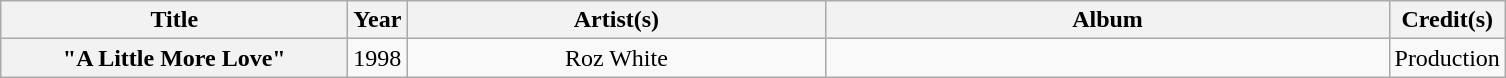<table class="wikitable plainrowheaders" style="text-align:center;">
<tr>
<th scope="col" style="width:14em;">Title</th>
<th scope="col" style="width:1em;">Year</th>
<th scope="col" style="width:17em;">Artist(s)</th>
<th scope="col" style="width:23em;">Album</th>
<th scope="col">Credit(s)</th>
</tr>
<tr>
<th scope="row">"A Little More Love"</th>
<td>1998</td>
<td>Roz White</td>
<td></td>
<td>Production</td>
</tr>
</table>
